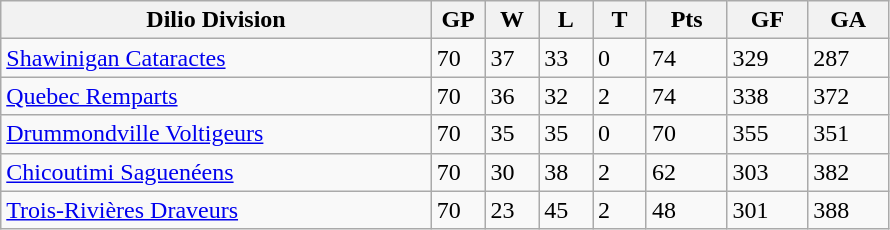<table class="wikitable">
<tr>
<th bgcolor="#DDDDFF" width="40%">Dilio Division</th>
<th bgcolor="#DDDDFF" width="5%">GP</th>
<th bgcolor="#DDDDFF" width="5%">W</th>
<th bgcolor="#DDDDFF" width="5%">L</th>
<th bgcolor="#DDDDFF" width="5%">T</th>
<th bgcolor="#DDDDFF" width="7.5%">Pts</th>
<th bgcolor="#DDDDFF" width="7.5%">GF</th>
<th bgcolor="#DDDDFF" width="7.5%">GA</th>
</tr>
<tr>
<td><a href='#'>Shawinigan Cataractes</a></td>
<td>70</td>
<td>37</td>
<td>33</td>
<td>0</td>
<td>74</td>
<td>329</td>
<td>287</td>
</tr>
<tr>
<td><a href='#'>Quebec Remparts</a></td>
<td>70</td>
<td>36</td>
<td>32</td>
<td>2</td>
<td>74</td>
<td>338</td>
<td>372</td>
</tr>
<tr>
<td><a href='#'>Drummondville Voltigeurs</a></td>
<td>70</td>
<td>35</td>
<td>35</td>
<td>0</td>
<td>70</td>
<td>355</td>
<td>351</td>
</tr>
<tr>
<td><a href='#'>Chicoutimi Saguenéens</a></td>
<td>70</td>
<td>30</td>
<td>38</td>
<td>2</td>
<td>62</td>
<td>303</td>
<td>382</td>
</tr>
<tr>
<td><a href='#'>Trois-Rivières Draveurs</a></td>
<td>70</td>
<td>23</td>
<td>45</td>
<td>2</td>
<td>48</td>
<td>301</td>
<td>388</td>
</tr>
</table>
